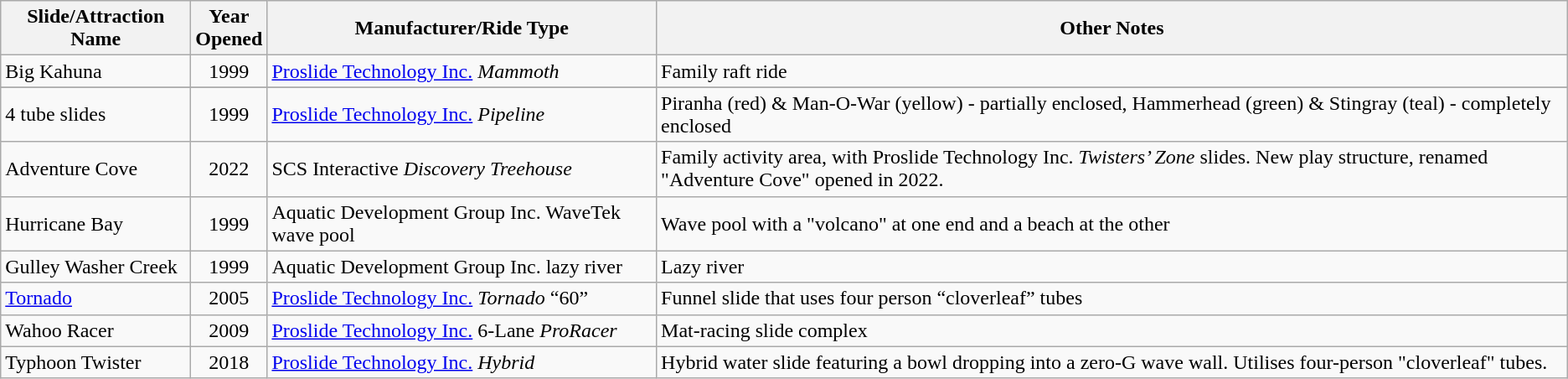<table class="wikitable sortable">
<tr>
<th>Slide/Attraction Name</th>
<th width=50>Year Opened</th>
<th>Manufacturer/Ride Type</th>
<th>Other Notes</th>
</tr>
<tr>
<td>Big Kahuna</td>
<td align=center>1999</td>
<td><a href='#'>Proslide Technology Inc.</a> <em>Mammoth</em></td>
<td>Family raft ride</td>
</tr>
<tr>
</tr>
<tr>
<td>4 tube slides</td>
<td align=center>1999</td>
<td><a href='#'>Proslide Technology Inc.</a> <em>Pipeline</em></td>
<td>Piranha (red) & Man-O-War (yellow) - partially enclosed, Hammerhead (green) & Stingray (teal) - completely enclosed</td>
</tr>
<tr>
<td>Adventure Cove</td>
<td align=center>2022</td>
<td>SCS Interactive <em>Discovery Treehouse</em></td>
<td>Family activity area, with Proslide Technology Inc. <em>Twisters’ Zone</em> slides.  New play structure, renamed "Adventure Cove" opened in 2022.</td>
</tr>
<tr>
<td>Hurricane Bay</td>
<td align=center>1999</td>
<td>Aquatic Development Group Inc. WaveTek wave pool</td>
<td>Wave pool with a "volcano" at one end and a beach at the other</td>
</tr>
<tr>
<td>Gulley Washer Creek</td>
<td align=center>1999</td>
<td>Aquatic Development Group Inc. lazy river</td>
<td>Lazy river</td>
</tr>
<tr>
<td><a href='#'>Tornado</a></td>
<td align=center>2005</td>
<td><a href='#'>Proslide Technology Inc.</a> <em>Tornado</em> “60”</td>
<td>Funnel slide that uses four person “cloverleaf” tubes</td>
</tr>
<tr>
<td>Wahoo Racer</td>
<td align=center>2009</td>
<td><a href='#'>Proslide Technology Inc.</a> 6-Lane <em>ProRacer</em></td>
<td>Mat-racing slide complex</td>
</tr>
<tr>
<td>Typhoon Twister</td>
<td align=center>2018</td>
<td><a href='#'>Proslide Technology Inc.</a> <em>Hybrid</em></td>
<td>Hybrid water slide featuring a bowl dropping into a zero-G wave wall. Utilises four-person "cloverleaf" tubes.</td>
</tr>
</table>
